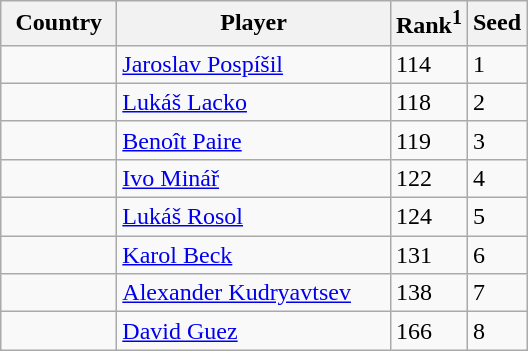<table class="sortable wikitable">
<tr>
<th width="70">Country</th>
<th width="175">Player</th>
<th>Rank<sup>1</sup></th>
<th>Seed</th>
</tr>
<tr>
<td></td>
<td><a href='#'>Jaroslav Pospíšil</a></td>
<td>114</td>
<td>1</td>
</tr>
<tr>
<td></td>
<td><a href='#'>Lukáš Lacko</a></td>
<td>118</td>
<td>2</td>
</tr>
<tr>
<td></td>
<td><a href='#'>Benoît Paire</a></td>
<td>119</td>
<td>3</td>
</tr>
<tr>
<td></td>
<td><a href='#'>Ivo Minář</a></td>
<td>122</td>
<td>4</td>
</tr>
<tr>
<td></td>
<td><a href='#'>Lukáš Rosol</a></td>
<td>124</td>
<td>5</td>
</tr>
<tr>
<td></td>
<td><a href='#'>Karol Beck</a></td>
<td>131</td>
<td>6</td>
</tr>
<tr>
<td></td>
<td><a href='#'>Alexander Kudryavtsev</a></td>
<td>138</td>
<td>7</td>
</tr>
<tr>
<td></td>
<td><a href='#'>David Guez</a></td>
<td>166</td>
<td>8</td>
</tr>
</table>
